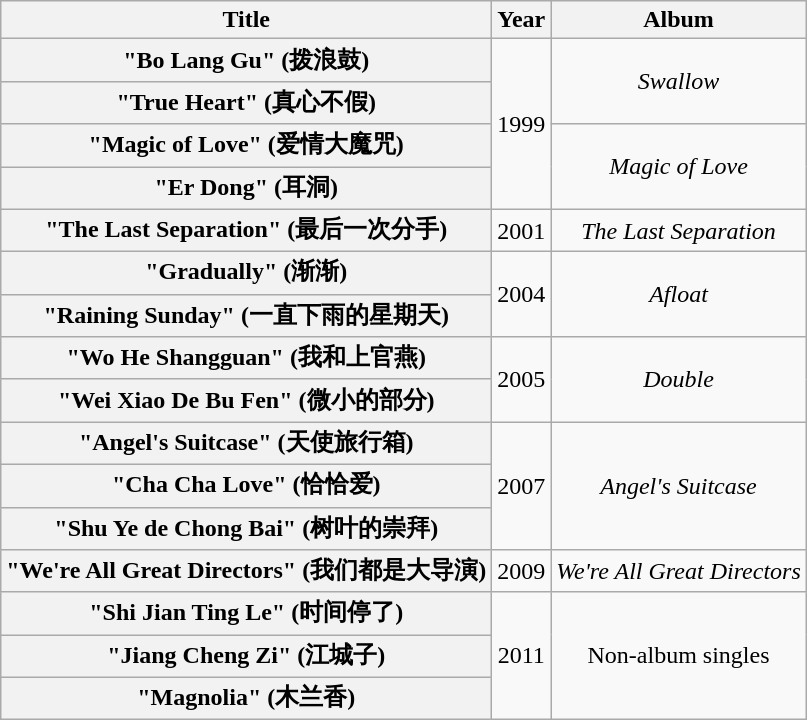<table class="wikitable plainrowheaders" style="text-align:center;">
<tr>
<th rowspan="1">Title</th>
<th rowspan="1">Year</th>
<th rowspan="1">Album</th>
</tr>
<tr>
<th scope="row">"Bo Lang Gu" (拨浪鼓)</th>
<td rowspan="4">1999</td>
<td rowspan="2"><em>Swallow</em></td>
</tr>
<tr>
<th scope="row">"True Heart" (真心不假)</th>
</tr>
<tr>
<th scope="row">"Magic of Love" (爱情大魔咒)</th>
<td rowspan="2"><em>Magic of Love</em></td>
</tr>
<tr>
<th scope="row">"Er Dong" (耳洞)</th>
</tr>
<tr>
<th scope="row">"The Last Separation" (最后一次分手)</th>
<td>2001</td>
<td><em>The Last Separation</em></td>
</tr>
<tr>
<th scope="row">"Gradually" (渐渐)</th>
<td rowspan="2">2004</td>
<td rowspan="2"><em>Afloat</em></td>
</tr>
<tr>
<th scope="row">"Raining Sunday" (一直下雨的星期天)</th>
</tr>
<tr>
<th scope="row">"Wo He Shangguan" (我和上官燕)</th>
<td rowspan="2">2005</td>
<td rowspan="2"><em>Double</em></td>
</tr>
<tr>
<th scope="row">"Wei Xiao De Bu Fen" (微小的部分)</th>
</tr>
<tr>
<th scope="row">"Angel's Suitcase" (天使旅行箱)</th>
<td rowspan="3">2007</td>
<td rowspan="3"><em>Angel's Suitcase</em></td>
</tr>
<tr>
<th scope="row">"Cha Cha Love" (恰恰爱)</th>
</tr>
<tr>
<th scope="row">"Shu Ye de Chong Bai" (树叶的崇拜)</th>
</tr>
<tr>
<th scope="row">"We're All Great Directors" (我们都是大导演)</th>
<td>2009</td>
<td><em>We're All Great Directors</em></td>
</tr>
<tr>
<th scope="row">"Shi Jian Ting Le" (时间停了)</th>
<td rowspan="3">2011</td>
<td rowspan="3">Non-album singles</td>
</tr>
<tr>
<th scope="row">"Jiang Cheng Zi" (江城子)</th>
</tr>
<tr>
<th scope="row">"Magnolia" (木兰香)</th>
</tr>
</table>
